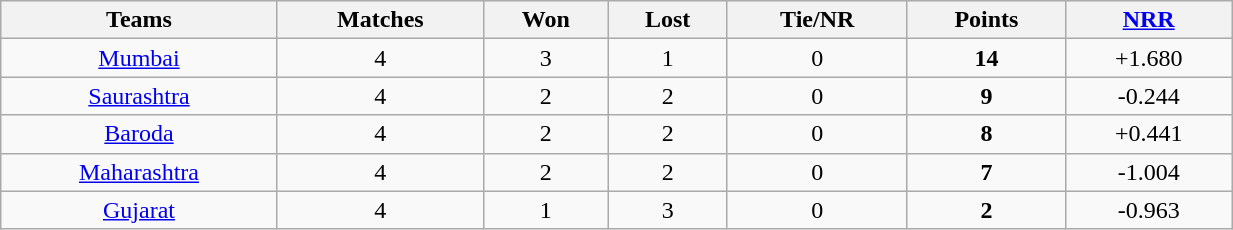<table class="wikitable sortable" style="text-align: center; width:65%">
<tr>
<th>Teams</th>
<th>Matches</th>
<th>Won</th>
<th>Lost</th>
<th>Tie/NR</th>
<th>Points</th>
<th><a href='#'>NRR</a></th>
</tr>
<tr -bgcolor="#ccffcc">
<td><a href='#'>Mumbai</a></td>
<td>4</td>
<td>3</td>
<td>1</td>
<td>0</td>
<td><strong>14</strong></td>
<td>+1.680</td>
</tr>
<tr -bgcolor="#ccffcc">
<td><a href='#'>Saurashtra</a></td>
<td>4</td>
<td>2</td>
<td>2</td>
<td>0</td>
<td><strong>9</strong></td>
<td>-0.244</td>
</tr>
<tr>
<td><a href='#'>Baroda</a></td>
<td>4</td>
<td>2</td>
<td>2</td>
<td>0</td>
<td><strong>8</strong></td>
<td>+0.441</td>
</tr>
<tr>
<td><a href='#'>Maharashtra</a></td>
<td>4</td>
<td>2</td>
<td>2</td>
<td>0</td>
<td><strong>7</strong></td>
<td>-1.004</td>
</tr>
<tr>
<td><a href='#'>Gujarat</a></td>
<td>4</td>
<td>1</td>
<td>3</td>
<td>0</td>
<td><strong>2</strong></td>
<td>-0.963</td>
</tr>
</table>
